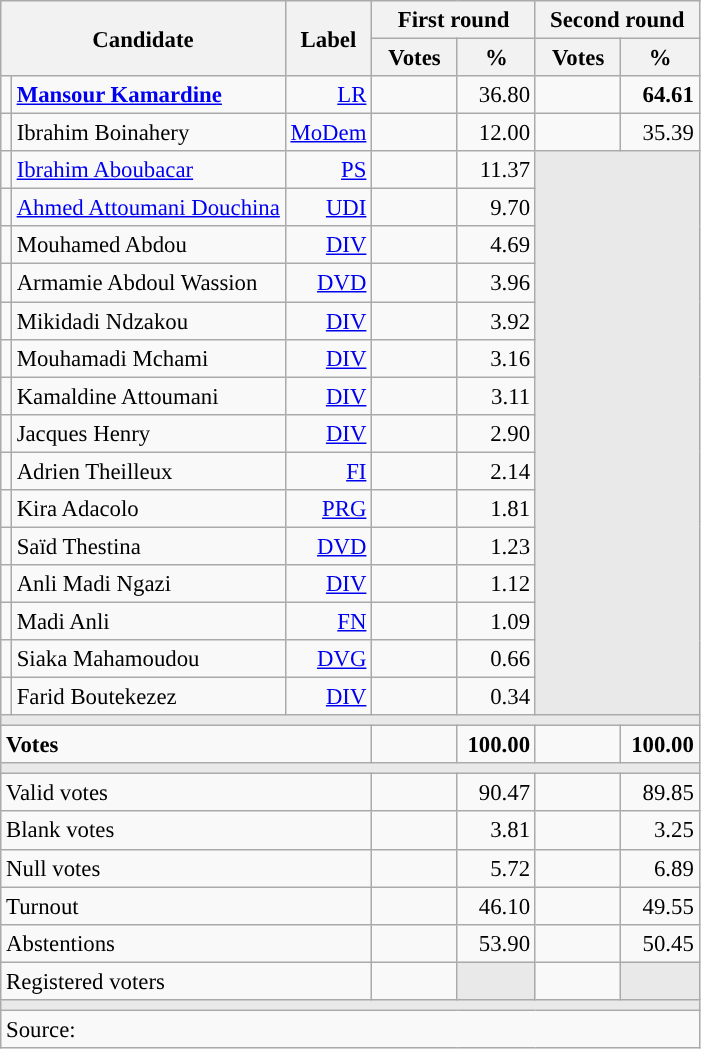<table class="wikitable" style="text-align:right;font-size:95%;">
<tr>
<th rowspan="2" colspan="2">Candidate</th>
<th rowspan="2">Label</th>
<th colspan="2">First round</th>
<th colspan="2">Second round</th>
</tr>
<tr>
<th style="width:50px;">Votes</th>
<th style="width:45px;">%</th>
<th style="width:50px;">Votes</th>
<th style="width:45px;">%</th>
</tr>
<tr>
<td style="color:inherit;background:"></td>
<td style="text-align:left;"><strong><a href='#'>Mansour Kamardine</a></strong></td>
<td><a href='#'>LR</a></td>
<td></td>
<td>36.80</td>
<td><strong></strong></td>
<td><strong>64.61</strong></td>
</tr>
<tr>
<td style="color:inherit;background:"></td>
<td style="text-align:left;">Ibrahim Boinahery</td>
<td><a href='#'>MoDem</a></td>
<td></td>
<td>12.00</td>
<td></td>
<td>35.39</td>
</tr>
<tr>
<td style="color:inherit;background:"></td>
<td style="text-align:left;"><a href='#'>Ibrahim Aboubacar</a></td>
<td><a href='#'>PS</a></td>
<td></td>
<td>11.37</td>
<td colspan="2" rowspan="15" style="background:#E9E9E9;"></td>
</tr>
<tr>
<td style="color:inherit;background:"></td>
<td style="text-align:left;"><a href='#'>Ahmed Attoumani Douchina</a></td>
<td><a href='#'>UDI</a></td>
<td></td>
<td>9.70</td>
</tr>
<tr>
<td style="color:inherit;background:"></td>
<td style="text-align:left;">Mouhamed Abdou</td>
<td><a href='#'>DIV</a></td>
<td></td>
<td>4.69</td>
</tr>
<tr>
<td style="color:inherit;background:"></td>
<td style="text-align:left;">Armamie Abdoul Wassion</td>
<td><a href='#'>DVD</a></td>
<td></td>
<td>3.96</td>
</tr>
<tr>
<td style="color:inherit;background:"></td>
<td style="text-align:left;">Mikidadi Ndzakou</td>
<td><a href='#'>DIV</a></td>
<td></td>
<td>3.92</td>
</tr>
<tr>
<td style="color:inherit;background:"></td>
<td style="text-align:left;">Mouhamadi Mchami</td>
<td><a href='#'>DIV</a></td>
<td></td>
<td>3.16</td>
</tr>
<tr>
<td style="color:inherit;background:"></td>
<td style="text-align:left;">Kamaldine Attoumani</td>
<td><a href='#'>DIV</a></td>
<td></td>
<td>3.11</td>
</tr>
<tr>
<td style="color:inherit;background:"></td>
<td style="text-align:left;">Jacques Henry</td>
<td><a href='#'>DIV</a></td>
<td></td>
<td>2.90</td>
</tr>
<tr>
<td style="color:inherit;background:"></td>
<td style="text-align:left;">Adrien Theilleux</td>
<td><a href='#'>FI</a></td>
<td></td>
<td>2.14</td>
</tr>
<tr>
<td style="color:inherit;background:"></td>
<td style="text-align:left;">Kira Adacolo</td>
<td><a href='#'>PRG</a></td>
<td></td>
<td>1.81</td>
</tr>
<tr>
<td style="color:inherit;background:"></td>
<td style="text-align:left;">Saïd Thestina</td>
<td><a href='#'>DVD</a></td>
<td></td>
<td>1.23</td>
</tr>
<tr>
<td style="color:inherit;background:"></td>
<td style="text-align:left;">Anli Madi Ngazi</td>
<td><a href='#'>DIV</a></td>
<td></td>
<td>1.12</td>
</tr>
<tr>
<td style="color:inherit;background:"></td>
<td style="text-align:left;">Madi Anli</td>
<td><a href='#'>FN</a></td>
<td></td>
<td>1.09</td>
</tr>
<tr>
<td style="color:inherit;background:"></td>
<td style="text-align:left;">Siaka Mahamoudou</td>
<td><a href='#'>DVG</a></td>
<td></td>
<td>0.66</td>
</tr>
<tr>
<td style="color:inherit;background:"></td>
<td style="text-align:left;">Farid Boutekezez</td>
<td><a href='#'>DIV</a></td>
<td></td>
<td>0.34</td>
</tr>
<tr>
<td colspan="7" style="background:#E9E9E9;"></td>
</tr>
<tr style="font-weight:bold;">
<td colspan="3" style="text-align:left;">Votes</td>
<td></td>
<td>100.00</td>
<td></td>
<td>100.00</td>
</tr>
<tr>
<td colspan="7" style="background:#E9E9E9;"></td>
</tr>
<tr>
<td colspan="3" style="text-align:left;">Valid votes</td>
<td></td>
<td>90.47</td>
<td></td>
<td>89.85</td>
</tr>
<tr>
<td colspan="3" style="text-align:left;">Blank votes</td>
<td></td>
<td>3.81</td>
<td></td>
<td>3.25</td>
</tr>
<tr>
<td colspan="3" style="text-align:left;">Null votes</td>
<td></td>
<td>5.72</td>
<td></td>
<td>6.89</td>
</tr>
<tr>
<td colspan="3" style="text-align:left;">Turnout</td>
<td></td>
<td>46.10</td>
<td></td>
<td>49.55</td>
</tr>
<tr>
<td colspan="3" style="text-align:left;">Abstentions</td>
<td></td>
<td>53.90</td>
<td></td>
<td>50.45</td>
</tr>
<tr>
<td colspan="3" style="text-align:left;">Registered voters</td>
<td></td>
<td style="background:#E9E9E9;"></td>
<td></td>
<td style="background:#E9E9E9;"></td>
</tr>
<tr>
<td colspan="7" style="background:#E9E9E9;"></td>
</tr>
<tr>
<td colspan="7" style="text-align:left;">Source: </td>
</tr>
</table>
